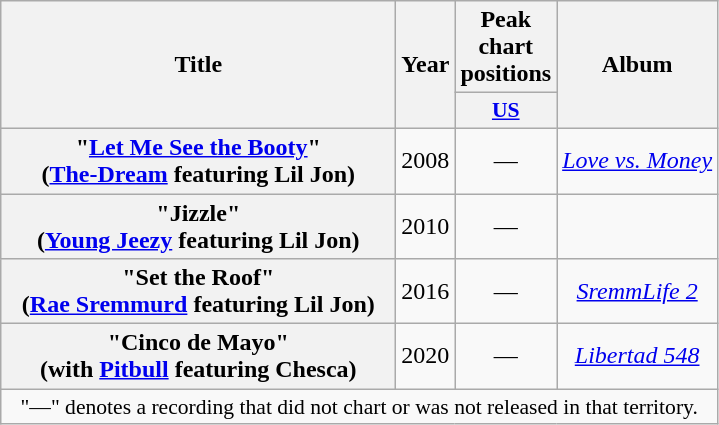<table class="wikitable plainrowheaders" style="text-align:center;">
<tr>
<th scope="col" rowspan="2" style="width:16em;">Title</th>
<th scope="col" rowspan="2">Year</th>
<th scope="col">Peak chart positions</th>
<th scope="col" rowspan="2">Album</th>
</tr>
<tr>
<th scope="col" style="width:2.5em;font-size:90%;"><a href='#'>US</a></th>
</tr>
<tr>
<th scope="row">"<a href='#'>Let Me See the Booty</a>" <br><span>(<a href='#'>The-Dream</a> featuring Lil Jon)</span></th>
<td>2008</td>
<td>—</td>
<td><em><a href='#'>Love vs. Money</a></em></td>
</tr>
<tr>
<th scope="row">"Jizzle"<br><span>(<a href='#'>Young Jeezy</a> featuring Lil Jon)</span></th>
<td>2010</td>
<td>—</td>
<td></td>
</tr>
<tr>
<th scope="row">"Set the Roof"<br><span>(<a href='#'>Rae Sremmurd</a> featuring Lil Jon)</span></th>
<td>2016</td>
<td>—</td>
<td><em><a href='#'>SremmLife 2</a></em></td>
</tr>
<tr>
<th scope="row">"Cinco de Mayo"<br><span>(with <a href='#'>Pitbull</a> featuring Chesca)</span></th>
<td>2020</td>
<td>—</td>
<td><em><a href='#'>Libertad 548</a></em></td>
</tr>
<tr>
<td colspan="10" style="font-size:90%">"—" denotes a recording that did not chart or was not released in that territory.</td>
</tr>
</table>
